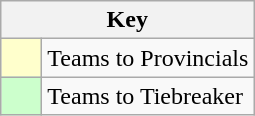<table class="wikitable" style="text-align: center;">
<tr>
<th colspan=2>Key</th>
</tr>
<tr>
<td style="background:#ffffcc; width:20px;"></td>
<td align=left>Teams to Provincials</td>
</tr>
<tr>
<td style="background:#ccffcc; width:20px;"></td>
<td align=left>Teams to Tiebreaker</td>
</tr>
</table>
